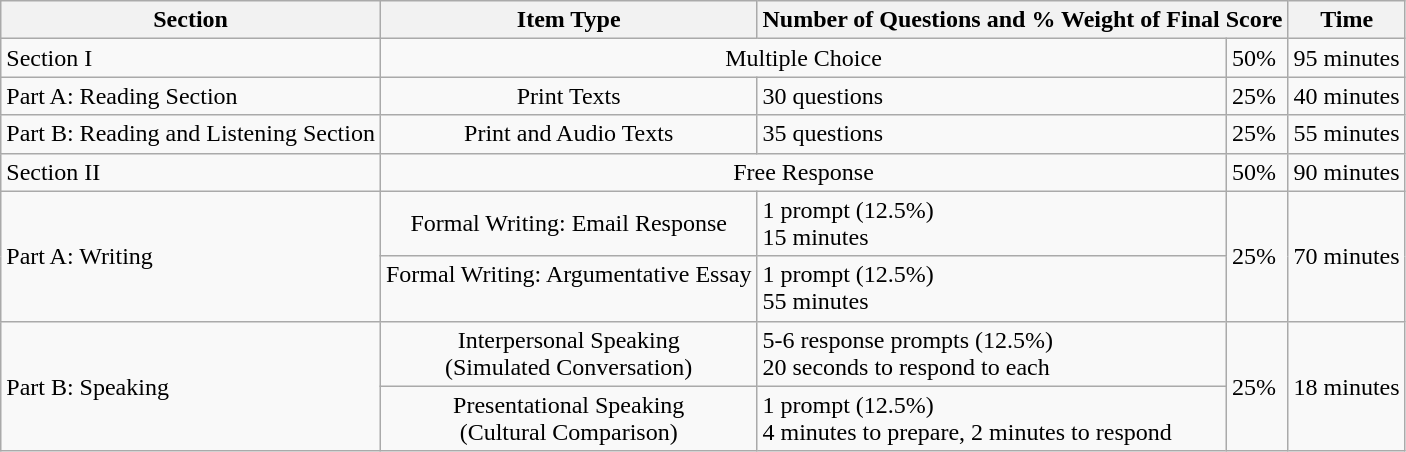<table class="wikitable">
<tr>
<th>Section</th>
<th>Item Type</th>
<th colspan="2" align="left">Number of Questions and % Weight of Final Score</th>
<th>Time</th>
</tr>
<tr>
<td>Section I</td>
<td colspan="2" align="center">Multiple Choice</td>
<td>50%</td>
<td>95 minutes</td>
</tr>
<tr>
<td>Part A: Reading Section</td>
<td align="center">Print Texts</td>
<td>30 questions</td>
<td>25%</td>
<td>40 minutes</td>
</tr>
<tr>
<td>Part B: Reading and Listening Section</td>
<td align="center">Print and Audio Texts</td>
<td>35 questions</td>
<td>25%</td>
<td>55 minutes</td>
</tr>
<tr>
<td>Section II</td>
<td class="apH3" colspan="2" align="center">Free Response</td>
<td>50%</td>
<td>90 minutes</td>
</tr>
<tr>
<td rowspan="2">Part A: Writing</td>
<td align="center">Formal Writing: Email Response</td>
<td>1 prompt (12.5%)<br>15 minutes</td>
<td rowspan="2">25%</td>
<td rowspan="2">70 minutes</td>
</tr>
<tr>
<td align="center">Formal Writing: Argumentative Essay<br><br></td>
<td>1 prompt (12.5%)<br>55 minutes</td>
</tr>
<tr>
<td rowspan="2">Part B: Speaking</td>
<td align="center">Interpersonal Speaking<br>(Simulated Conversation)</td>
<td>5-6 response prompts (12.5%)<br>20 seconds to respond to each</td>
<td rowspan="2">25%</td>
<td rowspan="2">18 minutes</td>
</tr>
<tr>
<td align="center">Presentational Speaking<br>(Cultural Comparison)</td>
<td>1 prompt (12.5%)<br>4 minutes to prepare, 2 minutes to respond</td>
</tr>
</table>
